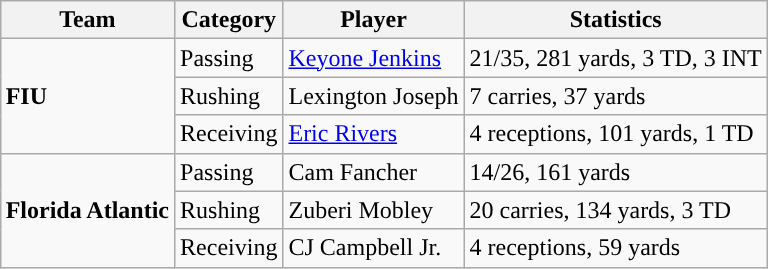<table class="wikitable" style="float: right;">
<tr>
<th>Team</th>
<th>Category</th>
<th>Player</th>
<th>Statistics</th>
</tr>
<tr>
<td rowspan=3><strong>FIU</strong></td>
<td>Passing</td>
<td><a href='#'>Keyone Jenkins</a></td>
<td>21/35, 281 yards, 3 TD, 3 INT</td>
</tr>
<tr>
<td>Rushing</td>
<td>Lexington Joseph</td>
<td>7 carries, 37 yards</td>
</tr>
<tr>
<td>Receiving</td>
<td><a href='#'>Eric Rivers</a></td>
<td>4 receptions, 101 yards, 1 TD</td>
</tr>
<tr>
<td rowspan=3><strong>Florida Atlantic</strong></td>
<td>Passing</td>
<td>Cam Fancher</td>
<td>14/26, 161 yards</td>
</tr>
<tr>
<td>Rushing</td>
<td>Zuberi Mobley</td>
<td>20 carries, 134 yards, 3 TD</td>
</tr>
<tr>
<td>Receiving</td>
<td>CJ Campbell Jr.</td>
<td>4 receptions, 59 yards</td>
</tr>
</table>
